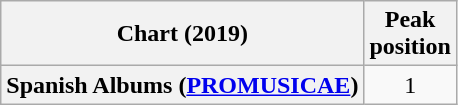<table class="wikitable plainrowheaders" style="text-align:center;">
<tr>
<th scope="col">Chart (2019)</th>
<th scope="col">Peak<br>position</th>
</tr>
<tr>
<th scope="row">Spanish Albums (<a href='#'>PROMUSICAE</a>)</th>
<td>1</td>
</tr>
</table>
